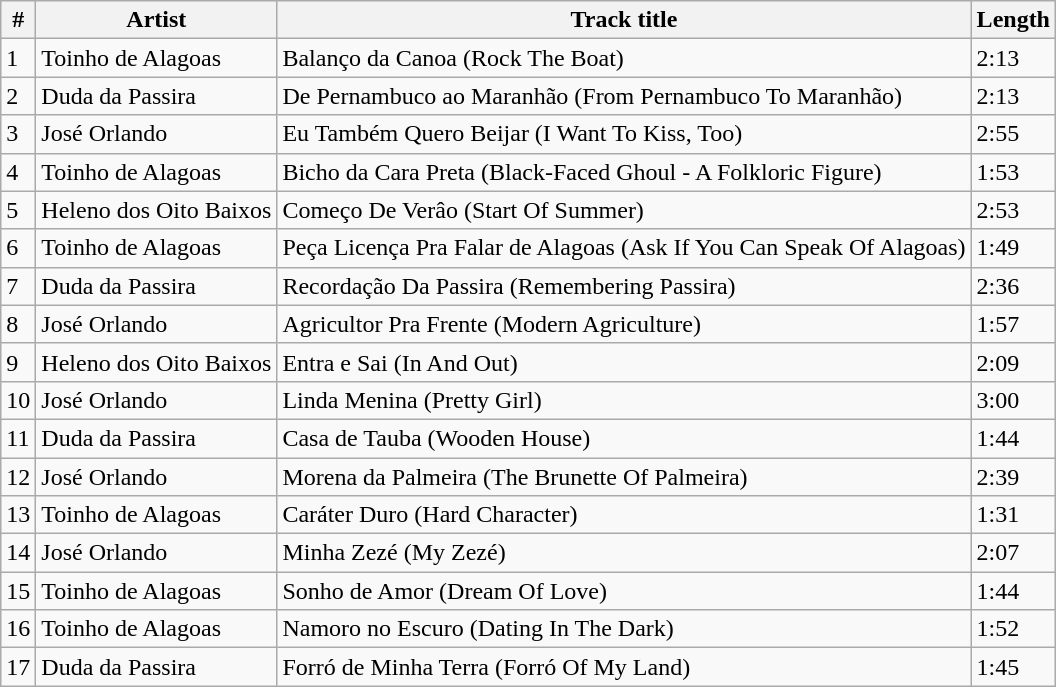<table class="wikitable">
<tr>
<th>#</th>
<th>Artist</th>
<th>Track title</th>
<th>Length</th>
</tr>
<tr>
<td>1</td>
<td>Toinho de Alagoas</td>
<td>Balanço da Canoa (Rock The Boat)</td>
<td>2:13</td>
</tr>
<tr>
<td>2</td>
<td>Duda da Passira</td>
<td>De Pernambuco ao Maranhão (From Pernambuco To Maranhão)</td>
<td>2:13</td>
</tr>
<tr>
<td>3</td>
<td>José Orlando</td>
<td>Eu Também Quero Beijar (I Want To Kiss, Too)</td>
<td>2:55</td>
</tr>
<tr>
<td>4</td>
<td>Toinho de Alagoas</td>
<td>Bicho da Cara Preta (Black-Faced Ghoul - A Folkloric Figure)</td>
<td>1:53</td>
</tr>
<tr>
<td>5</td>
<td>Heleno dos Oito Baixos</td>
<td>Começo De Verâo (Start Of Summer)</td>
<td>2:53</td>
</tr>
<tr>
<td>6</td>
<td>Toinho de Alagoas</td>
<td>Peça Licença Pra Falar de Alagoas (Ask If You Can Speak Of Alagoas)</td>
<td>1:49</td>
</tr>
<tr>
<td>7</td>
<td>Duda da Passira</td>
<td>Recordação Da Passira (Remembering Passira)</td>
<td>2:36</td>
</tr>
<tr>
<td>8</td>
<td>José Orlando</td>
<td>Agricultor Pra Frente (Modern Agriculture)</td>
<td>1:57</td>
</tr>
<tr>
<td>9</td>
<td>Heleno dos Oito Baixos</td>
<td>Entra e Sai (In And Out)</td>
<td>2:09</td>
</tr>
<tr>
<td>10</td>
<td>José Orlando</td>
<td>Linda Menina (Pretty Girl)</td>
<td>3:00</td>
</tr>
<tr>
<td>11</td>
<td>Duda da Passira</td>
<td>Casa de Tauba (Wooden House)</td>
<td>1:44</td>
</tr>
<tr>
<td>12</td>
<td>José Orlando</td>
<td>Morena da Palmeira (The Brunette Of Palmeira)</td>
<td>2:39</td>
</tr>
<tr>
<td>13</td>
<td>Toinho de Alagoas</td>
<td>Caráter Duro (Hard Character)</td>
<td>1:31</td>
</tr>
<tr>
<td>14</td>
<td>José Orlando</td>
<td>Minha Zezé (My Zezé)</td>
<td>2:07</td>
</tr>
<tr>
<td>15</td>
<td>Toinho de Alagoas</td>
<td>Sonho de Amor (Dream Of Love)</td>
<td>1:44</td>
</tr>
<tr>
<td>16</td>
<td>Toinho de Alagoas</td>
<td>Namoro no Escuro (Dating In The Dark)</td>
<td>1:52</td>
</tr>
<tr>
<td>17</td>
<td>Duda da Passira</td>
<td>Forró de Minha Terra (Forró Of My Land)</td>
<td>1:45</td>
</tr>
</table>
